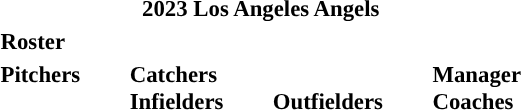<table class="toccolours" style="font-size: 95%;">
<tr>
<th colspan="10">2023 Los Angeles Angels</th>
</tr>
<tr>
<td colspan="10"><strong>Roster</strong></td>
</tr>
<tr>
<td valign="top"><strong>Pitchers</strong><br>


































</td>
<td width="25px"></td>
<td valign="top"><strong>Catchers</strong><br>



<strong>Infielders</strong>
















</td>
<td width="25px"></td>
<td valign="top"><br><strong>Outfielders</strong>








</td>
<td width="25px"></td>
<td valign="top"><strong>Manager</strong><br>
<strong>Coaches</strong>
 
 
 
 
 
 
 
 
 
 
 
 
 </td>
</tr>
</table>
